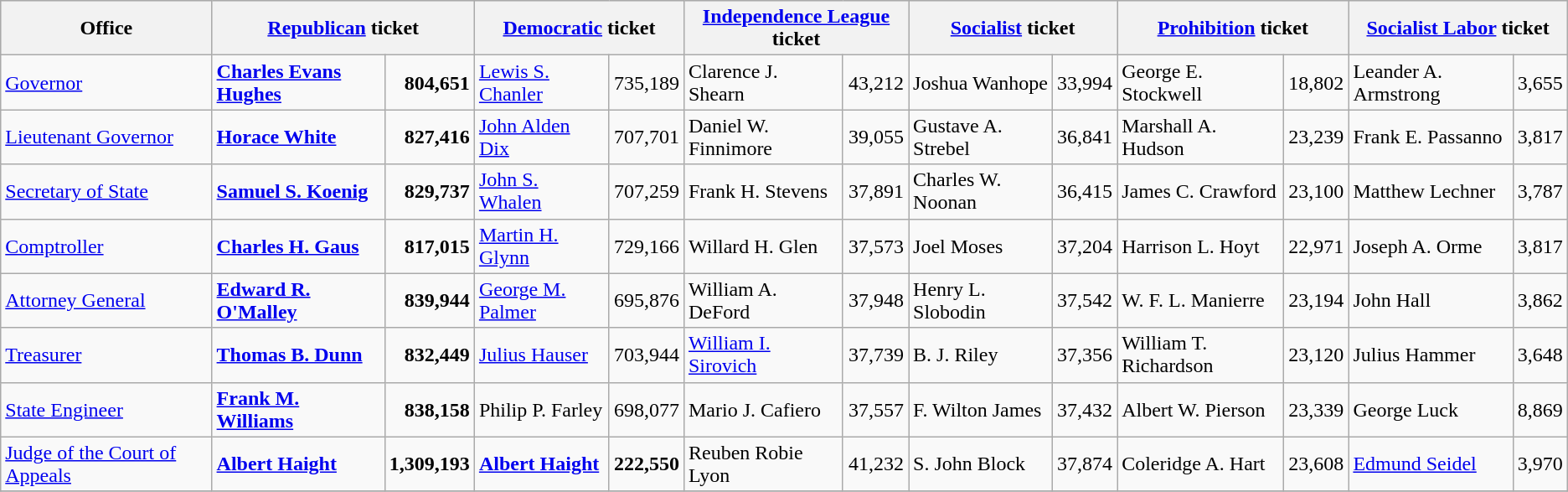<table class=wikitable>
<tr bgcolor=lightgrey>
<th>Office</th>
<th colspan="2" ><a href='#'>Republican</a> ticket</th>
<th colspan="2" ><a href='#'>Democratic</a> ticket</th>
<th colspan="2" ><a href='#'>Independence League</a> ticket</th>
<th colspan="2" ><a href='#'>Socialist</a> ticket</th>
<th colspan="2" ><a href='#'>Prohibition</a> ticket</th>
<th colspan="2" ><a href='#'>Socialist Labor</a> ticket</th>
</tr>
<tr>
<td><a href='#'>Governor</a></td>
<td><strong><a href='#'>Charles Evans Hughes</a></strong></td>
<td align="right"><strong>804,651</strong></td>
<td><a href='#'>Lewis S. Chanler</a></td>
<td align="right">735,189</td>
<td>Clarence J. Shearn</td>
<td align="right">43,212</td>
<td>Joshua Wanhope</td>
<td align="right">33,994</td>
<td>George E. Stockwell</td>
<td align="right">18,802</td>
<td>Leander A. Armstrong</td>
<td align="right">3,655</td>
</tr>
<tr>
<td><a href='#'>Lieutenant Governor</a></td>
<td><strong><a href='#'>Horace White</a></strong></td>
<td align="right"><strong>827,416</strong></td>
<td><a href='#'>John Alden Dix</a></td>
<td align="right">707,701</td>
<td>Daniel W. Finnimore</td>
<td align="right">39,055</td>
<td>Gustave A. Strebel</td>
<td align="right">36,841</td>
<td>Marshall A. Hudson</td>
<td align="right">23,239</td>
<td>Frank E. Passanno</td>
<td align="right">3,817</td>
</tr>
<tr>
<td><a href='#'>Secretary of State</a></td>
<td><strong><a href='#'>Samuel S. Koenig</a></strong></td>
<td align="right"><strong>829,737</strong></td>
<td><a href='#'>John S. Whalen</a></td>
<td align="right">707,259</td>
<td>Frank H. Stevens</td>
<td align="right">37,891</td>
<td>Charles W. Noonan</td>
<td align="right">36,415</td>
<td>James C. Crawford</td>
<td align="right">23,100</td>
<td>Matthew Lechner</td>
<td align="right">3,787</td>
</tr>
<tr>
<td><a href='#'>Comptroller</a></td>
<td><strong><a href='#'>Charles H. Gaus</a></strong></td>
<td align="right"><strong>817,015</strong></td>
<td><a href='#'>Martin H. Glynn</a></td>
<td align="right">729,166</td>
<td>Willard H. Glen</td>
<td align="right">37,573</td>
<td>Joel Moses</td>
<td align="right">37,204</td>
<td>Harrison L. Hoyt</td>
<td align="right">22,971</td>
<td>Joseph A. Orme</td>
<td align="right">3,817</td>
</tr>
<tr>
<td><a href='#'>Attorney General</a></td>
<td><strong><a href='#'>Edward R. O'Malley</a></strong></td>
<td align="right"><strong>839,944</strong></td>
<td><a href='#'>George M. Palmer</a></td>
<td align="right">695,876</td>
<td>William A. DeFord</td>
<td align="right">37,948</td>
<td>Henry L. Slobodin</td>
<td align="right">37,542</td>
<td>W. F. L. Manierre</td>
<td align="right">23,194</td>
<td>John Hall</td>
<td align="right">3,862</td>
</tr>
<tr>
<td><a href='#'>Treasurer</a></td>
<td><strong><a href='#'>Thomas B. Dunn</a></strong></td>
<td align="right"><strong>832,449</strong></td>
<td><a href='#'>Julius Hauser</a></td>
<td align="right">703,944</td>
<td><a href='#'>William I. Sirovich</a></td>
<td align="right">37,739</td>
<td>B. J. Riley</td>
<td align="right">37,356</td>
<td>William T. Richardson</td>
<td align="right">23,120</td>
<td>Julius Hammer</td>
<td align="right">3,648</td>
</tr>
<tr>
<td><a href='#'>State Engineer</a></td>
<td><strong><a href='#'>Frank M. Williams</a></strong></td>
<td align="right"><strong>838,158</strong></td>
<td>Philip P. Farley</td>
<td align="right">698,077</td>
<td>Mario J. Cafiero</td>
<td align="right">37,557</td>
<td>F. Wilton James</td>
<td align="right">37,432</td>
<td>Albert W. Pierson</td>
<td align="right">23,339</td>
<td>George Luck</td>
<td align="right">8,869</td>
</tr>
<tr>
<td><a href='#'>Judge of the Court of Appeals</a></td>
<td><strong><a href='#'>Albert Haight</a></strong></td>
<td align="right"><strong>1,309,193</strong></td>
<td><strong><a href='#'>Albert Haight</a></strong></td>
<td align="right"><strong>222,550</strong></td>
<td>Reuben Robie Lyon</td>
<td align="right">41,232</td>
<td>S. John Block</td>
<td align="right">37,874</td>
<td>Coleridge A. Hart</td>
<td align="right">23,608</td>
<td><a href='#'>Edmund Seidel</a></td>
<td align="right">3,970</td>
</tr>
<tr>
</tr>
</table>
